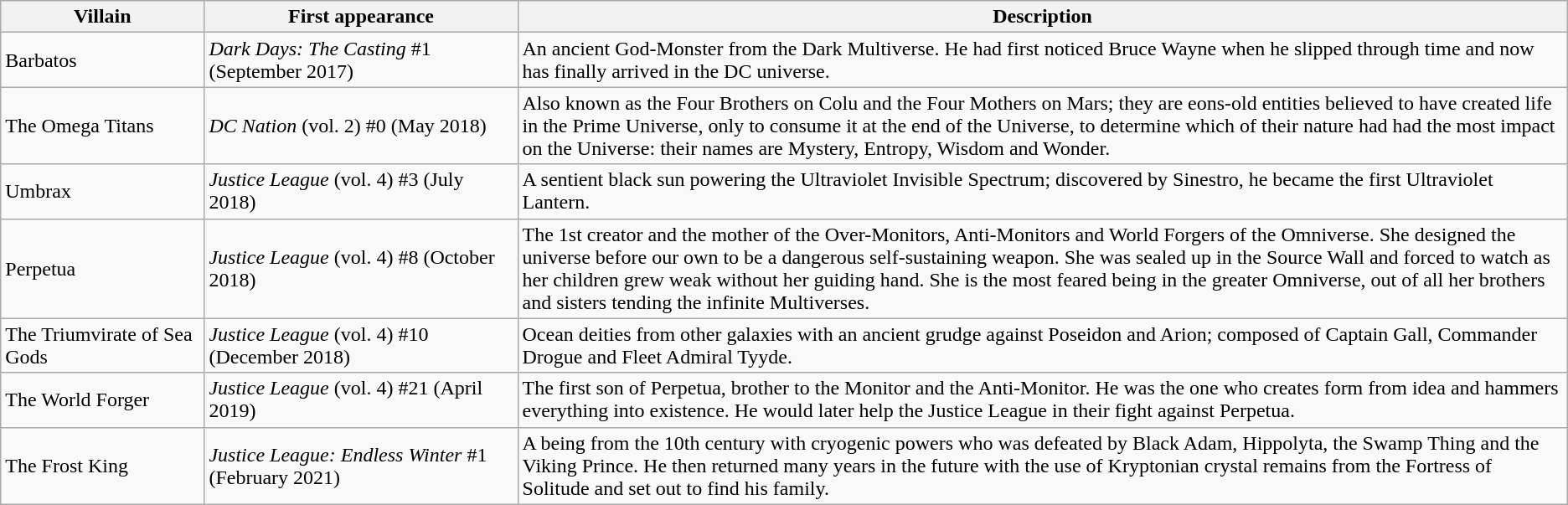<table class="wikitable">
<tr>
<th width="13%">Villain</th>
<th width="20%">First appearance</th>
<th width="67%">Description</th>
</tr>
<tr>
<td>Barbatos</td>
<td><em>Dark Days: The Casting</em> #1 (September 2017)</td>
<td>An ancient God-Monster from the Dark Multiverse. He had first noticed Bruce Wayne when he slipped through time and now has finally arrived in the DC universe.</td>
</tr>
<tr>
<td>The Omega Titans</td>
<td><em>DC Nation</em> (vol. 2) #0 (May 2018)</td>
<td>Also known as the Four Brothers on Colu and the Four Mothers on Mars; they are eons-old entities believed to have created life in the Prime Universe, only to consume it at the end of the Universe, to determine which of their nature had had the most impact on the Universe: their names are Mystery, Entropy, Wisdom and Wonder.</td>
</tr>
<tr>
<td>Umbrax</td>
<td><em>Justice League</em> (vol. 4) #3 (July 2018)</td>
<td>A sentient black sun powering the Ultraviolet Invisible Spectrum; discovered by Sinestro, he became the first Ultraviolet Lantern.</td>
</tr>
<tr>
<td>Perpetua</td>
<td><em>Justice League</em> (vol. 4) #8 (October 2018)</td>
<td>The 1st creator and the mother of the Over-Monitors, Anti-Monitors and World Forgers of the Omniverse. She designed the universe before our own to be a dangerous self-sustaining weapon. She was sealed up in the Source Wall and forced to watch as her children grew weak without her guiding hand. She is the most feared being in the greater Omniverse, out of all her brothers and sisters tending the infinite Multiverses.</td>
</tr>
<tr>
<td>The Triumvirate of Sea Gods</td>
<td><em>Justice League</em> (vol. 4) #10 (December 2018)</td>
<td>Ocean deities from other galaxies with an ancient grudge against Poseidon and Arion; composed of Captain Gall, Commander Drogue and Fleet Admiral Tyyde.</td>
</tr>
<tr>
<td>The World Forger</td>
<td><em>Justice League</em> (vol. 4) #21 (April 2019)</td>
<td>The first son of Perpetua, brother to the Monitor and the Anti-Monitor. He was the one who creates form from idea and hammers everything into existence. He would later help the Justice League in their fight against Perpetua.</td>
</tr>
<tr>
<td>The Frost King</td>
<td><em>Justice League: Endless Winter</em> #1 (February 2021)</td>
<td>A being from the 10th century with cryogenic powers who was defeated by Black Adam, Hippolyta, the Swamp Thing and the Viking Prince. He then returned many years in the future with the use of Kryptonian crystal remains from the Fortress of Solitude and set out to find his family.</td>
</tr>
</table>
